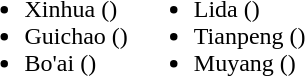<table>
<tr>
<td valign="top"><br><ul><li>Xinhua ()</li><li>Guichao ()</li><li>Bo'ai ()</li></ul></td>
<td valign="top"><br><ul><li>Lida ()</li><li>Tianpeng ()</li><li>Muyang ()</li></ul></td>
</tr>
</table>
